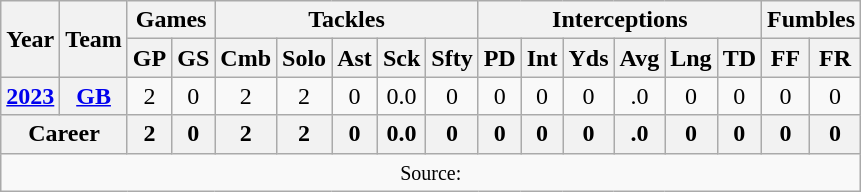<table class="wikitable" style="text-align: center;">
<tr>
<th rowspan="2">Year</th>
<th rowspan="2">Team</th>
<th colspan="2">Games</th>
<th colspan="5">Tackles</th>
<th colspan="6">Interceptions</th>
<th colspan="2">Fumbles</th>
</tr>
<tr>
<th>GP</th>
<th>GS</th>
<th>Cmb</th>
<th>Solo</th>
<th>Ast</th>
<th>Sck</th>
<th>Sfty</th>
<th>PD</th>
<th>Int</th>
<th>Yds</th>
<th>Avg</th>
<th>Lng</th>
<th>TD</th>
<th>FF</th>
<th>FR</th>
</tr>
<tr>
<th><a href='#'>2023</a></th>
<th><a href='#'>GB</a></th>
<td>2</td>
<td>0</td>
<td>2</td>
<td>2</td>
<td>0</td>
<td>0.0</td>
<td>0</td>
<td>0</td>
<td>0</td>
<td>0</td>
<td>.0</td>
<td>0</td>
<td>0</td>
<td>0</td>
<td>0</td>
</tr>
<tr>
<th colspan="2">Career</th>
<th>2</th>
<th>0</th>
<th>2</th>
<th>2</th>
<th>0</th>
<th>0.0</th>
<th>0</th>
<th>0</th>
<th>0</th>
<th>0</th>
<th>.0</th>
<th>0</th>
<th>0</th>
<th>0</th>
<th>0</th>
</tr>
<tr>
<td colspan="17"><small>Source: </small></td>
</tr>
</table>
